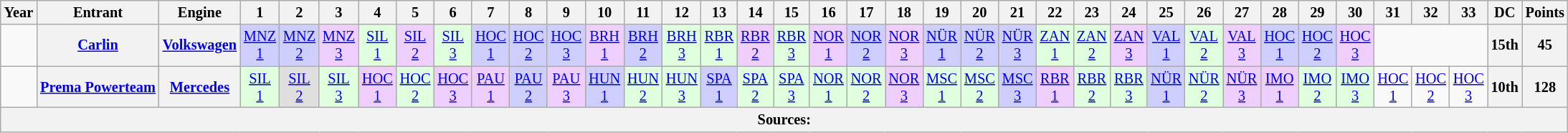<table class="wikitable" style="text-align:center; font-size:85%">
<tr>
<th>Year</th>
<th>Entrant</th>
<th>Engine</th>
<th>1</th>
<th>2</th>
<th>3</th>
<th>4</th>
<th>5</th>
<th>6</th>
<th>7</th>
<th>8</th>
<th>9</th>
<th>10</th>
<th>11</th>
<th>12</th>
<th>13</th>
<th>14</th>
<th>15</th>
<th>16</th>
<th>17</th>
<th>18</th>
<th>19</th>
<th>20</th>
<th>21</th>
<th>22</th>
<th>23</th>
<th>24</th>
<th>25</th>
<th>26</th>
<th>27</th>
<th>28</th>
<th>29</th>
<th>30</th>
<th>31</th>
<th>32</th>
<th>33</th>
<th>DC</th>
<th>Points</th>
</tr>
<tr>
<td id=2013R></td>
<th nowrap><a href='#'>Carlin</a></th>
<th nowrap><a href='#'>Volkswagen</a></th>
<td style="background:#CFCFFF;"><a href='#'>MNZ<br>1</a><br></td>
<td style="background:#CFCFFF;"><a href='#'>MNZ<br>2</a><br></td>
<td style="background:#EFCFFF;"><a href='#'>MNZ<br>3</a><br></td>
<td style="background:#DFFFDF;"><a href='#'>SIL<br>1</a><br></td>
<td style="background:#EFCFFF;"><a href='#'>SIL<br>2</a><br></td>
<td style="background:#DFFFDF;"><a href='#'>SIL<br>3</a><br></td>
<td style="background:#CFCFFF;"><a href='#'>HOC<br>1</a><br></td>
<td style="background:#CFCFFF;"><a href='#'>HOC<br>2</a><br></td>
<td style="background:#CFCFFF;"><a href='#'>HOC<br>3</a><br></td>
<td style="background:#EFCFFF;"><a href='#'>BRH<br>1</a><br></td>
<td style="background:#CFCFFF;"><a href='#'>BRH<br>2</a><br></td>
<td style="background:#DFFFDF;"><a href='#'>BRH<br>3</a><br></td>
<td style="background:#DFFFDF;"><a href='#'>RBR<br>1</a><br></td>
<td style="background:#EFCFFF;"><a href='#'>RBR<br>2</a><br></td>
<td style="background:#DFFFDF;"><a href='#'>RBR<br>3</a><br></td>
<td style="background:#EFCFFF;"><a href='#'>NOR<br>1</a><br></td>
<td style="background:#CFCFFF;"><a href='#'>NOR<br>2</a><br></td>
<td style="background:#EFCFFF;"><a href='#'>NOR<br>3</a><br></td>
<td style="background:#CFCFFF;"><a href='#'>NÜR<br>1</a><br></td>
<td style="background:#CFCFFF;"><a href='#'>NÜR<br>2</a><br></td>
<td style="background:#CFCFFF;"><a href='#'>NÜR<br>3</a><br></td>
<td style="background:#DFFFDF;"><a href='#'>ZAN<br>1</a><br></td>
<td style="background:#DFFFDF;"><a href='#'>ZAN<br>2</a><br></td>
<td style="background:#EFCFFF;"><a href='#'>ZAN<br>3</a><br></td>
<td style="background:#CFCFFF;"><a href='#'>VAL<br>1</a><br></td>
<td style="background:#DFFFDF;"><a href='#'>VAL<br>2</a><br></td>
<td style="background:#EFCFFF;"><a href='#'>VAL<br>3</a><br></td>
<td style="background:#CFCFFF;"><a href='#'>HOC<br>1</a><br></td>
<td style="background:#CFCFFF;"><a href='#'>HOC<br>2</a><br></td>
<td style="background:#EFCFFF;"><a href='#'>HOC<br>3</a><br></td>
<td colspan=3></td>
<th>15th</th>
<th>45</th>
</tr>
<tr>
<td id=2014R></td>
<th nowrap><a href='#'>Prema Powerteam</a></th>
<th nowrap><a href='#'>Mercedes</a></th>
<td style="background:#DFFFDF;"><a href='#'>SIL<br>1</a><br></td>
<td style="background:#DFDFDF;"><a href='#'>SIL<br>2</a><br></td>
<td style="background:#DFFFDF;"><a href='#'>SIL<br>3</a><br></td>
<td style="background:#EFCFFF;"><a href='#'>HOC<br>1</a><br></td>
<td style="background:#DFFFDF;"><a href='#'>HOC<br>2</a><br></td>
<td style="background:#EFCFFF;"><a href='#'>HOC<br>3</a><br></td>
<td style="background:#EFCFFF;"><a href='#'>PAU<br>1</a><br></td>
<td style="background:#CFCFFF;"><a href='#'>PAU<br>2</a><br></td>
<td style="background:#EFCFFF;"><a href='#'>PAU<br>3</a><br></td>
<td style="background:#CFCFFF;"><a href='#'>HUN<br>1</a><br></td>
<td style="background:#DFFFDF;"><a href='#'>HUN<br>2</a><br></td>
<td style="background:#DFFFDF;"><a href='#'>HUN<br>3</a><br></td>
<td style="background:#CFCFFF;"><a href='#'>SPA<br>1</a><br></td>
<td style="background:#DFFFDF;"><a href='#'>SPA<br>2</a><br></td>
<td style="background:#DFFFDF;"><a href='#'>SPA<br>3</a><br></td>
<td style="background:#DFFFDF;"><a href='#'>NOR<br>1</a><br></td>
<td style="background:#DFFFDF;"><a href='#'>NOR<br>2</a><br></td>
<td style="background:#EFCFFF;"><a href='#'>NOR<br>3</a><br></td>
<td style="background:#DFFFDF;"><a href='#'>MSC<br>1</a><br></td>
<td style="background:#DFFFDF;"><a href='#'>MSC<br>2</a><br></td>
<td style="background:#CFCFFF;"><a href='#'>MSC<br>3</a><br></td>
<td style="background:#EFCFFF;"><a href='#'>RBR<br>1</a><br></td>
<td style="background:#DFFFDF;"><a href='#'>RBR<br>2</a><br></td>
<td style="background:#DFFFDF;"><a href='#'>RBR<br>3</a><br></td>
<td style="background:#CFCFFF;"><a href='#'>NÜR<br>1</a><br></td>
<td style="background:#DFFFDF;"><a href='#'>NÜR<br>2</a><br></td>
<td style="background:#EFCFFF;"><a href='#'>NÜR<br>3</a><br></td>
<td style="background:#EFCFFF;"><a href='#'>IMO<br>1</a><br></td>
<td style="background:#DFFFDF;"><a href='#'>IMO<br>2</a><br></td>
<td style="background:#DFFFDF;"><a href='#'>IMO<br>3</a><br></td>
<td><a href='#'>HOC<br>1</a><br></td>
<td><a href='#'>HOC<br>2</a><br></td>
<td><a href='#'>HOC<br>3</a><br></td>
<th>10th</th>
<th>128</th>
</tr>
<tr>
<th colspan="38">Sources:</th>
</tr>
</table>
